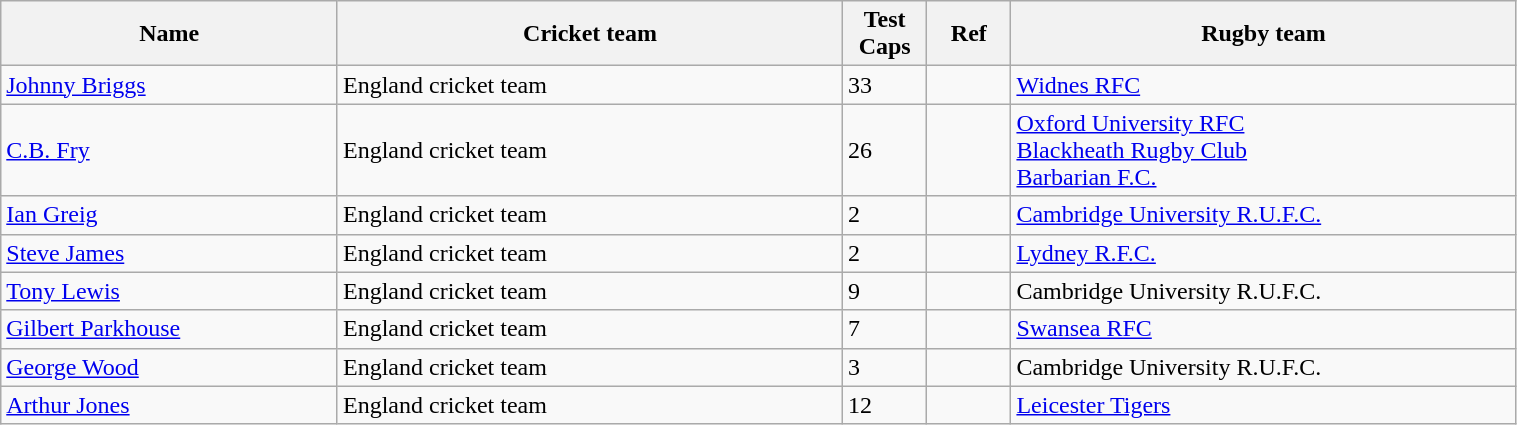<table class=wikitable width=80%>
<tr>
<th width=20%>Name</th>
<th width=30%>Cricket team</th>
<th width=5%>Test Caps</th>
<th width=5%>Ref</th>
<th width=30%>Rugby team</th>
</tr>
<tr>
<td><a href='#'>Johnny Briggs</a></td>
<td>England cricket team</td>
<td>33</td>
<td></td>
<td><a href='#'>Widnes RFC</a></td>
</tr>
<tr>
<td><a href='#'>C.B. Fry</a></td>
<td>England cricket team</td>
<td>26</td>
<td></td>
<td><a href='#'>Oxford University RFC</a><br> <a href='#'>Blackheath Rugby Club</a><br><a href='#'>Barbarian F.C.</a></td>
</tr>
<tr>
<td><a href='#'>Ian Greig</a></td>
<td>England cricket team</td>
<td>2</td>
<td></td>
<td><a href='#'>Cambridge University R.U.F.C.</a></td>
</tr>
<tr>
<td><a href='#'>Steve James</a></td>
<td>England cricket team</td>
<td>2</td>
<td></td>
<td><a href='#'>Lydney R.F.C.</a></td>
</tr>
<tr>
<td><a href='#'>Tony Lewis</a></td>
<td>England cricket team</td>
<td>9</td>
<td></td>
<td>Cambridge University R.U.F.C.</td>
</tr>
<tr>
<td><a href='#'>Gilbert Parkhouse</a></td>
<td>England cricket team</td>
<td>7</td>
<td></td>
<td><a href='#'>Swansea RFC</a></td>
</tr>
<tr>
<td><a href='#'>George Wood</a></td>
<td>England cricket team</td>
<td>3</td>
<td></td>
<td>Cambridge University R.U.F.C.</td>
</tr>
<tr>
<td><a href='#'>Arthur Jones</a></td>
<td>England cricket team</td>
<td>12</td>
<td></td>
<td><a href='#'>Leicester Tigers</a></td>
</tr>
</table>
